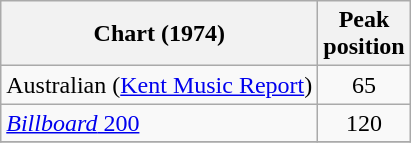<table class="wikitable">
<tr>
<th>Chart (1974)</th>
<th>Peak<br>position</th>
</tr>
<tr>
<td>Australian (<a href='#'>Kent Music Report</a>)</td>
<td align="center">65</td>
</tr>
<tr>
<td><a href='#'><em>Billboard</em> 200</a></td>
<td align="center">120</td>
</tr>
<tr>
</tr>
</table>
